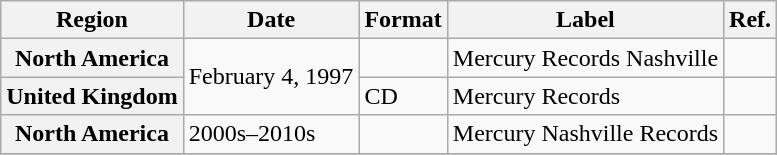<table class="wikitable plainrowheaders">
<tr>
<th scope="col">Region</th>
<th scope="col">Date</th>
<th scope="col">Format</th>
<th scope="col">Label</th>
<th scope="col">Ref.</th>
</tr>
<tr>
<th scope="row">North America</th>
<td rowspan="2">February 4, 1997</td>
<td></td>
<td>Mercury Records Nashville</td>
<td></td>
</tr>
<tr>
<th scope="row">United Kingdom</th>
<td>CD</td>
<td>Mercury Records</td>
<td></td>
</tr>
<tr>
<th scope="row">North America</th>
<td>2000s–2010s</td>
<td></td>
<td>Mercury Nashville Records</td>
<td></td>
</tr>
<tr>
</tr>
</table>
